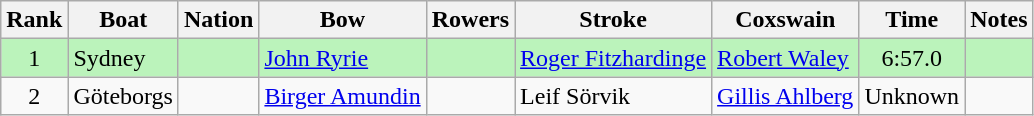<table class="wikitable sortable" style="text-align:center">
<tr>
<th>Rank</th>
<th>Boat</th>
<th>Nation</th>
<th>Bow</th>
<th>Rowers</th>
<th>Stroke</th>
<th>Coxswain</th>
<th>Time</th>
<th>Notes</th>
</tr>
<tr bgcolor=bbf3bb>
<td>1</td>
<td align=left>Sydney</td>
<td align=left></td>
<td align=left><a href='#'>John Ryrie</a></td>
<td align=left></td>
<td align=left><a href='#'>Roger Fitzhardinge</a></td>
<td align=left><a href='#'>Robert Waley</a></td>
<td>6:57.0</td>
<td></td>
</tr>
<tr>
<td>2</td>
<td align=left>Göteborgs</td>
<td align=left></td>
<td align=left><a href='#'>Birger Amundin</a></td>
<td align=left></td>
<td align=left>Leif Sörvik</td>
<td align=left><a href='#'>Gillis Ahlberg</a></td>
<td data-sort-value=9:99.9>Unknown</td>
<td></td>
</tr>
</table>
